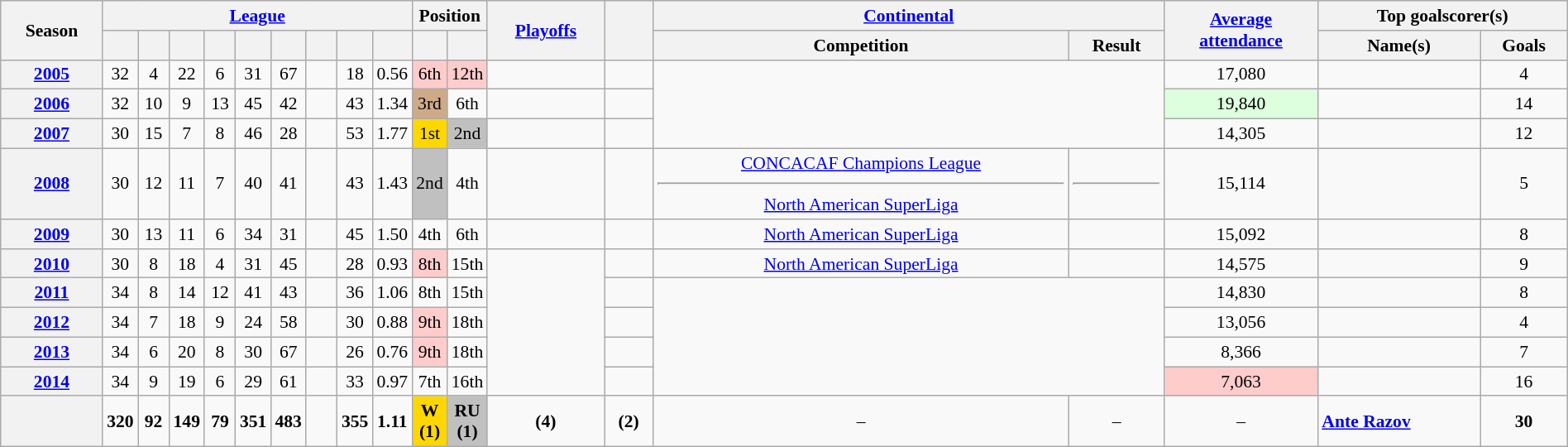<table class="wikitable sortable" width=100% border="2" cellpadding="4" style="font-size:90%; text-align:center;">
<tr style="background:#f0f6ff;">
<th scope=col rowspan=2>Season</th>
<th scope=colgroup colspan=9><a href='#'>League</a></th>
<th scope=colgroup colspan=2>Position</th>
<th scope=col rowspan=2><a href='#'>Playoffs</a></th>
<th scope=col rowspan=2></th>
<th scope=colgroup colspan=2><a href='#'>Continental</a></th>
<th scope=col rowspan=2><a href='#'>Average <br> attendance</a></th>
<th scope=colgroup colspan=2>Top goalscorer(s)</th>
</tr>
<tr>
<th width="2%" scope="col"></th>
<th width="2%" scope="col"></th>
<th width="2%" scope="col"></th>
<th width="2%" scope="col"></th>
<th width="2%" scope="col"></th>
<th width="2%" scope="col"></th>
<th width="2%" scope="col"></th>
<th width="2%" scope="col"></th>
<th width="2%" scope="col"><a href='#'></a></th>
<th width="2%" scope="col"></th>
<th width="2%" scope="col"></th>
<th scope=col>Competition</th>
<th scope=col>Result</th>
<th scope=col>Name(s)</th>
<th scope=col>Goals</th>
</tr>
<tr>
<th scope="row"><a href='#'>2005</a></th>
<td>32</td>
<td>4</td>
<td>22</td>
<td>6</td>
<td>31</td>
<td>67</td>
<td></td>
<td>18</td>
<td>0.56</td>
<td style=background:#FFCCCC>6th </td>
<td style=background:#FFCCCC>12th </td>
<td></td>
<td></td>
<td colspan=2 rowspan=3></td>
<td>17,080</td>
<td align="left"></td>
<td>4</td>
</tr>
<tr>
<th scope="row"><a href='#'>2006</a></th>
<td>32</td>
<td>10</td>
<td>9</td>
<td>13</td>
<td>45</td>
<td>42</td>
<td></td>
<td>43</td>
<td>1.34</td>
<td bgcolor=CFAA88>3rd</td>
<td>6th</td>
<td></td>
<td></td>
<td style="background:#dfd;">19,840</td>
<td align="left"></td>
<td>14</td>
</tr>
<tr>
<th scope="row"><a href='#'>2007</a></th>
<td>30</td>
<td>15</td>
<td>7</td>
<td>8</td>
<td>46</td>
<td>28</td>
<td></td>
<td>53</td>
<td>1.77</td>
<td bgcolor=gold>1st</td>
<td bgcolor=silver>2nd</td>
<td></td>
<td></td>
<td>14,305</td>
<td align="left"></td>
<td>12</td>
</tr>
<tr>
<th scope="row"><a href='#'>2008</a></th>
<td>30</td>
<td>12</td>
<td>11</td>
<td>7</td>
<td>40</td>
<td>41</td>
<td></td>
<td>43</td>
<td>1.43</td>
<td bgcolor=silver>2nd</td>
<td>4th</td>
<td></td>
<td></td>
<td><a href='#'>CONCACAF Champions League</a><hr><a href='#'>North American SuperLiga</a></td>
<td><hr></td>
<td>15,114</td>
<td align="left"></td>
<td>5</td>
</tr>
<tr>
<th scope="row"><a href='#'>2009</a></th>
<td>30</td>
<td>13</td>
<td>11</td>
<td>6</td>
<td>34</td>
<td>31</td>
<td></td>
<td>45</td>
<td>1.50</td>
<td>4th</td>
<td>6th</td>
<td></td>
<td></td>
<td><a href='#'>North American SuperLiga</a></td>
<td></td>
<td>15,092</td>
<td align="left"></td>
<td>8</td>
</tr>
<tr>
<th scope="row"><a href='#'>2010</a></th>
<td>30</td>
<td>8</td>
<td>18</td>
<td>4</td>
<td>31</td>
<td>45</td>
<td></td>
<td>28</td>
<td>0.93</td>
<td style=background:#FFCCCC>8th </td>
<td>15th</td>
<td rowspan=5></td>
<td></td>
<td><a href='#'>North American SuperLiga</a></td>
<td></td>
<td>14,575</td>
<td align="left"></td>
<td>9</td>
</tr>
<tr>
<th scope="row"><a href='#'>2011</a></th>
<td>34</td>
<td>8</td>
<td>14</td>
<td>12</td>
<td>41</td>
<td>43</td>
<td></td>
<td>36</td>
<td>1.06</td>
<td>8th</td>
<td>15th</td>
<td></td>
<td colspan=2 rowspan=4></td>
<td>14,830</td>
<td align="left"></td>
<td>8</td>
</tr>
<tr>
<th scope="row"><a href='#'>2012</a></th>
<td>34</td>
<td>7</td>
<td>18</td>
<td>9</td>
<td>24</td>
<td>58</td>
<td></td>
<td>30</td>
<td>0.88</td>
<td style=background:#FFCCCC>9th </td>
<td>18th</td>
<td></td>
<td>13,056</td>
<td align="left"></td>
<td>4</td>
</tr>
<tr>
<th scope="row"><a href='#'>2013</a></th>
<td>34</td>
<td>6</td>
<td>20</td>
<td>8</td>
<td>30</td>
<td>67</td>
<td></td>
<td>26</td>
<td>0.76</td>
<td style=background:#FFCCCC>9th </td>
<td>18th</td>
<td></td>
<td>8,366</td>
<td align="left"></td>
<td>7</td>
</tr>
<tr>
<th scope="row"><a href='#'>2014</a></th>
<td>34</td>
<td>9</td>
<td>19</td>
<td>6</td>
<td>29</td>
<td>61</td>
<td></td>
<td>33</td>
<td>0.97</td>
<td>7th</td>
<td>16th</td>
<td></td>
<td style=background:#ffcccc>7,063</td>
<td align="left"></td>
<td>16</td>
</tr>
<tr class="sortbottom">
<th scope="row"></th>
<td><strong>320</strong></td>
<td><strong>92</strong></td>
<td><strong>149</strong></td>
<td><strong>79</strong></td>
<td><strong>351</strong></td>
<td><strong>483</strong></td>
<td><strong></strong></td>
<td><strong>355</strong></td>
<td><strong>1.11</strong></td>
<th style="background-color:#ffd700"><strong>W (1)</strong></th>
<th style="background-color:#c0c0c0"><strong>RU (1)</strong></th>
<td><strong> (4)</strong></td>
<td><strong> (2)</strong></td>
<td>–</td>
<td>–</td>
<td>–</td>
<td align="left"> <strong> <a href='#'>Ante Razov</a></strong></td>
<td><strong>30</strong></td>
</tr>
</table>
